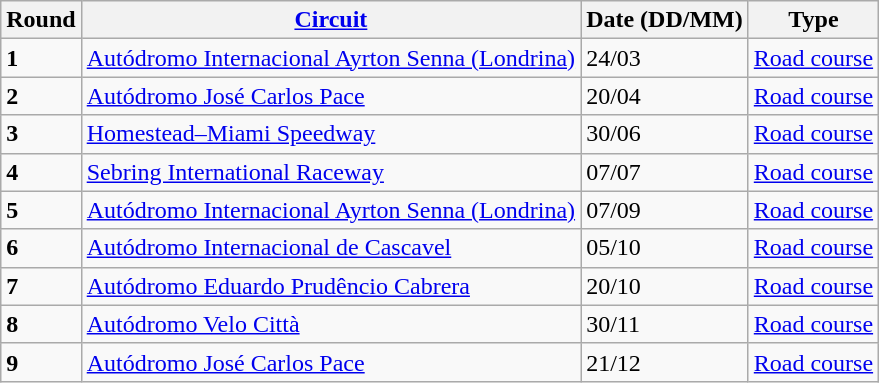<table class="wikitable">
<tr>
<th>Round</th>
<th><a href='#'>Circuit</a></th>
<th>Date (DD/MM)</th>
<th>Type</th>
</tr>
<tr>
<td><strong>1</strong></td>
<td><a href='#'>Autódromo Internacional Ayrton Senna (Londrina)</a></td>
<td>24/03</td>
<td><a href='#'>Road course</a></td>
</tr>
<tr>
<td><strong>2</strong></td>
<td><a href='#'>Autódromo José Carlos Pace</a></td>
<td>20/04</td>
<td><a href='#'>Road course</a></td>
</tr>
<tr>
<td><strong>3</strong></td>
<td><a href='#'>Homestead–Miami Speedway</a></td>
<td>30/06</td>
<td><a href='#'>Road course</a></td>
</tr>
<tr>
<td><strong>4</strong></td>
<td><a href='#'>Sebring International Raceway</a></td>
<td>07/07</td>
<td><a href='#'>Road course</a></td>
</tr>
<tr>
<td><strong>5</strong></td>
<td><a href='#'>Autódromo Internacional Ayrton Senna (Londrina)</a></td>
<td>07/09</td>
<td><a href='#'>Road course</a></td>
</tr>
<tr>
<td><strong>6</strong></td>
<td><a href='#'>Autódromo Internacional de Cascavel</a></td>
<td>05/10</td>
<td><a href='#'>Road course</a></td>
</tr>
<tr>
<td><strong>7</strong></td>
<td><a href='#'>Autódromo Eduardo Prudêncio Cabrera</a></td>
<td>20/10</td>
<td><a href='#'>Road course</a></td>
</tr>
<tr>
<td><strong>8</strong></td>
<td><a href='#'>Autódromo Velo Città</a></td>
<td>30/11</td>
<td><a href='#'>Road course</a></td>
</tr>
<tr>
<td><strong>9</strong></td>
<td><a href='#'>Autódromo José Carlos Pace</a></td>
<td>21/12</td>
<td><a href='#'>Road course</a></td>
</tr>
</table>
